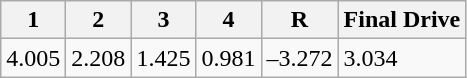<table class="wikitable" border="1">
<tr>
<th>1</th>
<th>2</th>
<th>3</th>
<th>4</th>
<th>R</th>
<th>Final Drive</th>
</tr>
<tr>
<td>4.005</td>
<td>2.208</td>
<td>1.425</td>
<td>0.981</td>
<td>–3.272</td>
<td>3.034</td>
</tr>
</table>
